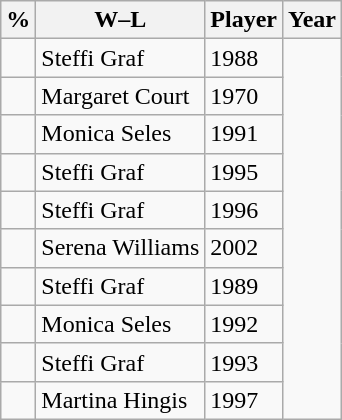<table class="wikitable">
<tr>
<th>%</th>
<th>W–L</th>
<th>Player</th>
<th>Year</th>
</tr>
<tr>
<td></td>
<td> Steffi Graf</td>
<td>1988</td>
</tr>
<tr>
<td></td>
<td> Margaret Court</td>
<td>1970</td>
</tr>
<tr>
<td></td>
<td> Monica Seles</td>
<td>1991</td>
</tr>
<tr>
<td></td>
<td> Steffi Graf</td>
<td>1995</td>
</tr>
<tr>
<td></td>
<td> Steffi Graf</td>
<td>1996</td>
</tr>
<tr>
<td></td>
<td> Serena Williams</td>
<td>2002</td>
</tr>
<tr>
<td></td>
<td> Steffi Graf</td>
<td>1989</td>
</tr>
<tr>
<td></td>
<td> Monica Seles</td>
<td>1992</td>
</tr>
<tr>
<td></td>
<td> Steffi Graf</td>
<td>1993</td>
</tr>
<tr>
<td></td>
<td> Martina Hingis</td>
<td>1997</td>
</tr>
</table>
